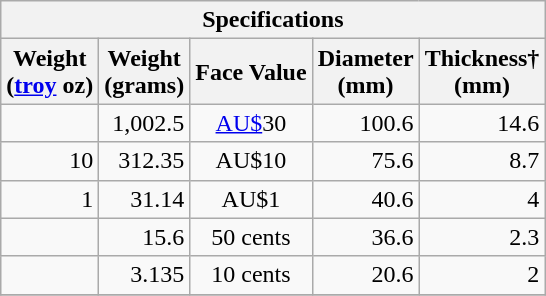<table class="wikitable" style="text-align:right";>
<tr>
<th colspan="5">Specifications</th>
</tr>
<tr>
<th>Weight<br>(<a href='#'>troy</a> oz)</th>
<th>Weight<br>(grams)</th>
<th>Face Value</th>
<th>Diameter<br>(mm)</th>
<th>Thickness†<br>(mm)</th>
</tr>
<tr>
<td></td>
<td>1,002.5</td>
<td style="text-align:center";><a href='#'>AU$</a>30</td>
<td>100.6</td>
<td>14.6</td>
</tr>
<tr>
<td>10</td>
<td>312.35</td>
<td style="text-align:center";>AU$10</td>
<td>75.6</td>
<td>8.7</td>
</tr>
<tr>
<td>1</td>
<td>31.14</td>
<td style="text-align:center";>AU$1</td>
<td>40.6</td>
<td>4</td>
</tr>
<tr>
<td></td>
<td>15.6</td>
<td style="text-align:center";>50 cents</td>
<td>36.6</td>
<td>2.3</td>
</tr>
<tr>
<td></td>
<td>3.135</td>
<td style="text-align:center";>10 cents</td>
<td>20.6</td>
<td>2</td>
</tr>
<tr>
</tr>
</table>
